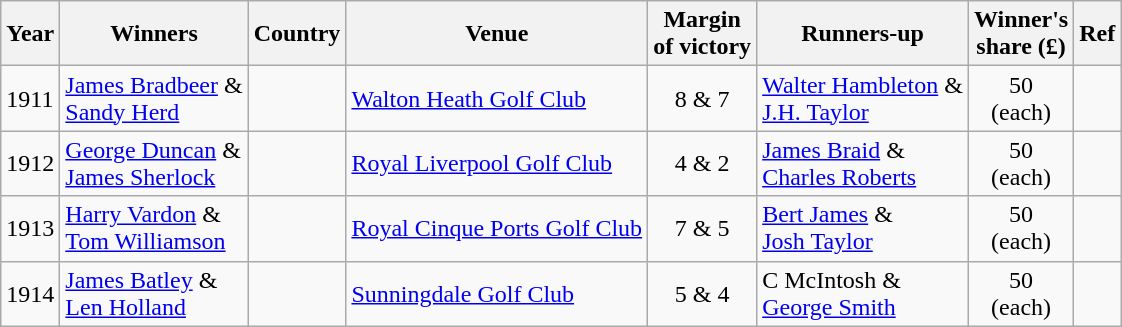<table class="wikitable">
<tr>
<th>Year</th>
<th>Winners</th>
<th>Country</th>
<th>Venue</th>
<th>Margin<br>of victory</th>
<th>Runners-up</th>
<th>Winner's<br>share (£)</th>
<th>Ref</th>
</tr>
<tr>
<td>1911</td>
<td><a href='#'>James Bradbeer</a> &<br><a href='#'>Sandy Herd</a></td>
<td><br></td>
<td><a href='#'>Walton Heath Golf Club</a></td>
<td align=center>8 & 7</td>
<td> <a href='#'>Walter Hambleton</a> & <br> <a href='#'>J.H. Taylor</a></td>
<td align=center>50<br>(each)</td>
<td></td>
</tr>
<tr>
<td>1912</td>
<td><a href='#'>George Duncan</a> & <br><a href='#'>James Sherlock</a></td>
<td><br></td>
<td><a href='#'>Royal Liverpool Golf Club</a></td>
<td align=center>4 & 2</td>
<td> <a href='#'>James Braid</a> & <br> <a href='#'>Charles Roberts</a></td>
<td align=center>50<br>(each)</td>
<td></td>
</tr>
<tr>
<td>1913</td>
<td><a href='#'>Harry Vardon</a> & <br><a href='#'>Tom Williamson</a></td>
<td><br></td>
<td><a href='#'>Royal Cinque Ports Golf Club</a></td>
<td align=center>7 & 5</td>
<td> <a href='#'>Bert James</a> & <br> <a href='#'>Josh Taylor</a></td>
<td align=center>50<br>(each)</td>
<td></td>
</tr>
<tr>
<td>1914</td>
<td><a href='#'>James Batley</a> & <br><a href='#'>Len Holland</a></td>
<td><br></td>
<td><a href='#'>Sunningdale Golf Club</a></td>
<td align=center>5 & 4</td>
<td> C McIntosh & <br> <a href='#'>George Smith</a></td>
<td align=center>50<br>(each)</td>
<td></td>
</tr>
</table>
